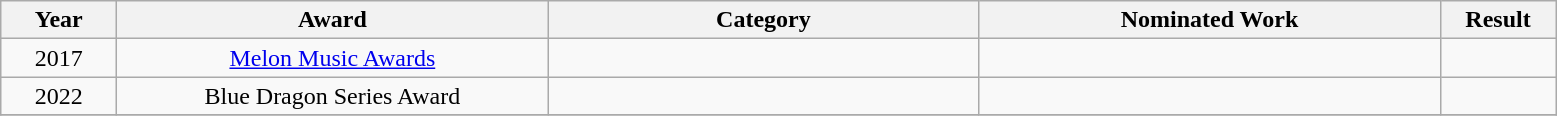<table class="wikitable">
<tr>
<th style="width:70px;">Year</th>
<th width="280">Award</th>
<th width="280">Category</th>
<th width="300">Nominated Work</th>
<th width="70">Result</th>
</tr>
<tr>
<td align="center">2017</td>
<td align="center"><a href='#'>Melon Music Awards</a></td>
<td></td>
<td></td>
<td></td>
</tr>
<tr>
<td align="center">2022</td>
<td align="center">Blue Dragon Series Award</td>
<td></td>
<td></td>
<td></td>
</tr>
<tr>
</tr>
</table>
